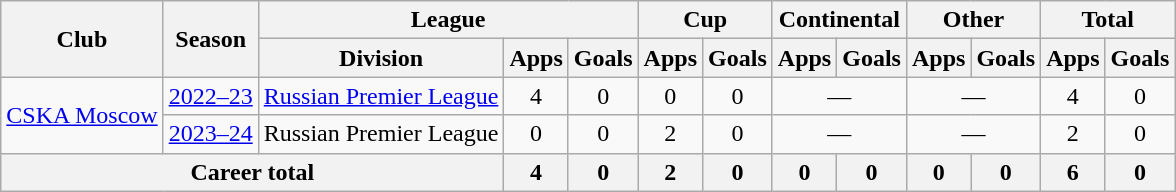<table class="wikitable" style="text-align:center">
<tr>
<th rowspan="2">Club</th>
<th rowspan="2">Season</th>
<th colspan="3">League</th>
<th colspan="2">Cup</th>
<th colspan="2">Continental</th>
<th colspan="2">Other</th>
<th colspan="2">Total</th>
</tr>
<tr>
<th>Division</th>
<th>Apps</th>
<th>Goals</th>
<th>Apps</th>
<th>Goals</th>
<th>Apps</th>
<th>Goals</th>
<th>Apps</th>
<th>Goals</th>
<th>Apps</th>
<th>Goals</th>
</tr>
<tr>
<td rowspan="2"><a href='#'>CSKA Moscow</a></td>
<td><a href='#'>2022–23</a></td>
<td><a href='#'>Russian Premier League</a></td>
<td>4</td>
<td>0</td>
<td>0</td>
<td>0</td>
<td colspan="2">—</td>
<td colspan="2">—</td>
<td>4</td>
<td>0</td>
</tr>
<tr>
<td><a href='#'>2023–24</a></td>
<td>Russian Premier League</td>
<td>0</td>
<td>0</td>
<td>2</td>
<td>0</td>
<td colspan="2">—</td>
<td colspan="2">—</td>
<td>2</td>
<td>0</td>
</tr>
<tr>
<th colspan="3">Career total</th>
<th>4</th>
<th>0</th>
<th>2</th>
<th>0</th>
<th>0</th>
<th>0</th>
<th>0</th>
<th>0</th>
<th>6</th>
<th>0</th>
</tr>
</table>
